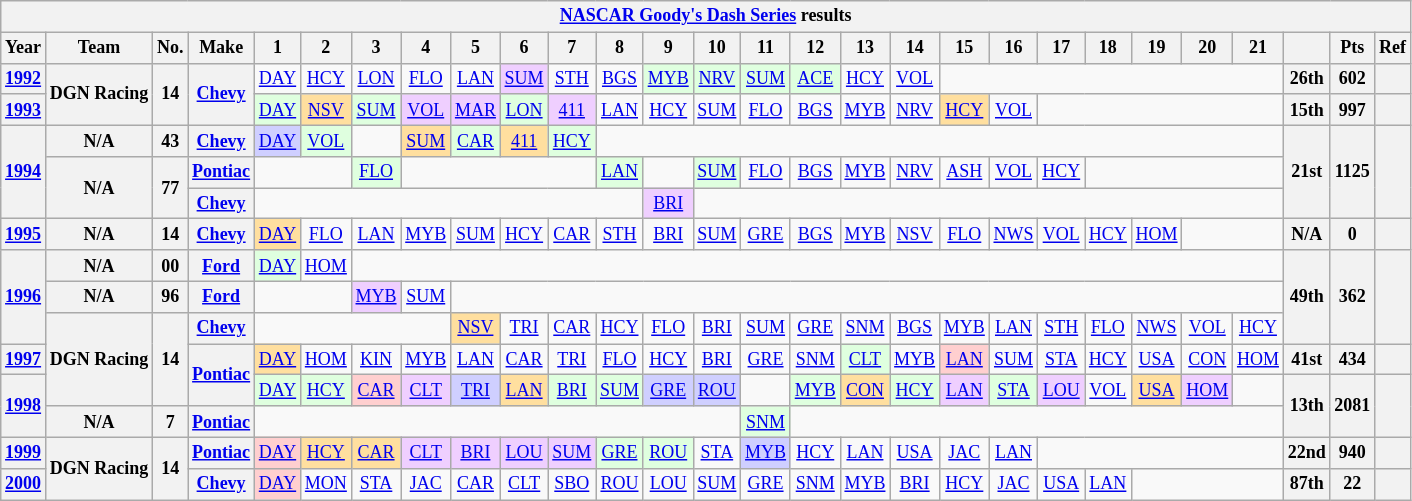<table class="wikitable" style="text-align:center; font-size:75%">
<tr>
<th colspan=32><a href='#'>NASCAR Goody's Dash Series</a> results</th>
</tr>
<tr>
<th>Year</th>
<th>Team</th>
<th>No.</th>
<th>Make</th>
<th>1</th>
<th>2</th>
<th>3</th>
<th>4</th>
<th>5</th>
<th>6</th>
<th>7</th>
<th>8</th>
<th>9</th>
<th>10</th>
<th>11</th>
<th>12</th>
<th>13</th>
<th>14</th>
<th>15</th>
<th>16</th>
<th>17</th>
<th>18</th>
<th>19</th>
<th>20</th>
<th>21</th>
<th></th>
<th>Pts</th>
<th>Ref</th>
</tr>
<tr>
<th><a href='#'>1992</a></th>
<th rowspan=2>DGN Racing</th>
<th rowspan=2>14</th>
<th rowspan=2><a href='#'>Chevy</a></th>
<td><a href='#'>DAY</a></td>
<td><a href='#'>HCY</a></td>
<td><a href='#'>LON</a></td>
<td><a href='#'>FLO</a></td>
<td><a href='#'>LAN</a></td>
<td style="background:#EFCFFF;"><a href='#'>SUM</a><br></td>
<td><a href='#'>STH</a></td>
<td><a href='#'>BGS</a></td>
<td style="background:#DFFFDF;"><a href='#'>MYB</a><br></td>
<td style="background:#DFFFDF;"><a href='#'>NRV</a><br></td>
<td style="background:#DFFFDF;"><a href='#'>SUM</a><br></td>
<td style="background:#DFFFDF;"><a href='#'>ACE</a><br></td>
<td><a href='#'>HCY</a></td>
<td><a href='#'>VOL</a></td>
<td colspan=7></td>
<th>26th</th>
<th>602</th>
<th></th>
</tr>
<tr>
<th><a href='#'>1993</a></th>
<td style="background:#DFFFDF;"><a href='#'>DAY</a><br></td>
<td style="background:#FFDF9F;"><a href='#'>NSV</a><br></td>
<td style="background:#DFFFDF;"><a href='#'>SUM</a><br></td>
<td style="background:#EFCFFF;"><a href='#'>VOL</a><br></td>
<td style="background:#EFCFFF;"><a href='#'>MAR</a><br></td>
<td style="background:#DFFFDF;"><a href='#'>LON</a><br></td>
<td style="background:#EFCFFF;"><a href='#'>411</a><br></td>
<td><a href='#'>LAN</a></td>
<td><a href='#'>HCY</a></td>
<td><a href='#'>SUM</a></td>
<td><a href='#'>FLO</a></td>
<td><a href='#'>BGS</a></td>
<td><a href='#'>MYB</a></td>
<td><a href='#'>NRV</a></td>
<td style="background:#FFDF9F;"><a href='#'>HCY</a><br></td>
<td><a href='#'>VOL</a></td>
<td colspan=5></td>
<th>15th</th>
<th>997</th>
<th></th>
</tr>
<tr>
<th rowspan=3><a href='#'>1994</a></th>
<th>N/A</th>
<th>43</th>
<th><a href='#'>Chevy</a></th>
<td style="background:#CFCFFF;"><a href='#'>DAY</a><br></td>
<td style="background:#DFFFDF;"><a href='#'>VOL</a><br></td>
<td></td>
<td style="background:#FFDF9F;"><a href='#'>SUM</a><br></td>
<td style="background:#DFFFDF;"><a href='#'>CAR</a><br></td>
<td style="background:#FFDF9F;"><a href='#'>411</a><br></td>
<td style="background:#DFFFDF;"><a href='#'>HCY</a><br></td>
<td colspan=14></td>
<th rowspan=3>21st</th>
<th rowspan=3>1125</th>
<th rowspan=3></th>
</tr>
<tr>
<th rowspan=2>N/A</th>
<th rowspan=2>77</th>
<th><a href='#'>Pontiac</a></th>
<td colspan=2></td>
<td style="background:#DFFFDF;"><a href='#'>FLO</a><br></td>
<td colspan=4></td>
<td style="background:#DFFFDF;"><a href='#'>LAN</a><br></td>
<td></td>
<td style="background:#DFFFDF;"><a href='#'>SUM</a><br></td>
<td><a href='#'>FLO</a></td>
<td><a href='#'>BGS</a></td>
<td><a href='#'>MYB</a></td>
<td><a href='#'>NRV</a></td>
<td><a href='#'>ASH</a></td>
<td><a href='#'>VOL</a></td>
<td><a href='#'>HCY</a></td>
<td colspan=4></td>
</tr>
<tr>
<th><a href='#'>Chevy</a></th>
<td colspan=8></td>
<td style="background:#EFCFFF;"><a href='#'>BRI</a><br></td>
<td colspan=12></td>
</tr>
<tr>
<th><a href='#'>1995</a></th>
<th>N/A</th>
<th>14</th>
<th><a href='#'>Chevy</a></th>
<td style="background:#FFDF9F;"><a href='#'>DAY</a><br></td>
<td><a href='#'>FLO</a></td>
<td><a href='#'>LAN</a></td>
<td><a href='#'>MYB</a></td>
<td><a href='#'>SUM</a></td>
<td><a href='#'>HCY</a></td>
<td><a href='#'>CAR</a></td>
<td><a href='#'>STH</a></td>
<td><a href='#'>BRI</a></td>
<td><a href='#'>SUM</a></td>
<td><a href='#'>GRE</a></td>
<td><a href='#'>BGS</a></td>
<td><a href='#'>MYB</a></td>
<td><a href='#'>NSV</a></td>
<td><a href='#'>FLO</a></td>
<td><a href='#'>NWS</a></td>
<td><a href='#'>VOL</a></td>
<td><a href='#'>HCY</a></td>
<td><a href='#'>HOM</a></td>
<td colspan=2></td>
<th>N/A</th>
<th>0</th>
<th></th>
</tr>
<tr>
<th rowspan=3><a href='#'>1996</a></th>
<th>N/A</th>
<th>00</th>
<th><a href='#'>Ford</a></th>
<td style="background:#DFFFDF;"><a href='#'>DAY</a><br></td>
<td><a href='#'>HOM</a></td>
<td colspan=19></td>
<th rowspan=3>49th</th>
<th rowspan=3>362</th>
<th rowspan=3></th>
</tr>
<tr>
<th>N/A</th>
<th>96</th>
<th><a href='#'>Ford</a></th>
<td colspan=2></td>
<td style="background:#EFCFFF;"><a href='#'>MYB</a><br></td>
<td><a href='#'>SUM</a></td>
<td colspan=17></td>
</tr>
<tr>
<th rowspan=3>DGN Racing</th>
<th rowspan=3>14</th>
<th><a href='#'>Chevy</a></th>
<td colspan=4></td>
<td style="background:#FFDF9F;"><a href='#'>NSV</a><br></td>
<td><a href='#'>TRI</a></td>
<td><a href='#'>CAR</a></td>
<td><a href='#'>HCY</a></td>
<td><a href='#'>FLO</a></td>
<td><a href='#'>BRI</a></td>
<td><a href='#'>SUM</a></td>
<td><a href='#'>GRE</a></td>
<td><a href='#'>SNM</a></td>
<td><a href='#'>BGS</a></td>
<td><a href='#'>MYB</a></td>
<td><a href='#'>LAN</a></td>
<td><a href='#'>STH</a></td>
<td><a href='#'>FLO</a></td>
<td><a href='#'>NWS</a></td>
<td><a href='#'>VOL</a></td>
<td><a href='#'>HCY</a></td>
</tr>
<tr>
<th><a href='#'>1997</a></th>
<th rowspan=2><a href='#'>Pontiac</a></th>
<td style="background:#FFDF9F;"><a href='#'>DAY</a><br></td>
<td><a href='#'>HOM</a></td>
<td><a href='#'>KIN</a></td>
<td><a href='#'>MYB</a></td>
<td><a href='#'>LAN</a></td>
<td><a href='#'>CAR</a></td>
<td><a href='#'>TRI</a></td>
<td><a href='#'>FLO</a></td>
<td><a href='#'>HCY</a></td>
<td><a href='#'>BRI</a></td>
<td><a href='#'>GRE</a></td>
<td><a href='#'>SNM</a></td>
<td style="background:#DFFFDF;"><a href='#'>CLT</a><br></td>
<td><a href='#'>MYB</a></td>
<td style="background:#FFCFCF;"><a href='#'>LAN</a><br></td>
<td><a href='#'>SUM</a></td>
<td><a href='#'>STA</a></td>
<td><a href='#'>HCY</a></td>
<td><a href='#'>USA</a></td>
<td><a href='#'>CON</a></td>
<td><a href='#'>HOM</a></td>
<th>41st</th>
<th>434</th>
<th></th>
</tr>
<tr>
<th rowspan=2><a href='#'>1998</a></th>
<td style="background:#DFFFDF;"><a href='#'>DAY</a><br></td>
<td style="background:#DFFFDF;"><a href='#'>HCY</a><br></td>
<td style="background:#FFCFCF;"><a href='#'>CAR</a><br></td>
<td style="background:#EFCFFF;"><a href='#'>CLT</a><br></td>
<td style="background:#CFCFFF;"><a href='#'>TRI</a><br></td>
<td style="background:#FFDF9F;"><a href='#'>LAN</a><br></td>
<td style="background:#DFFFDF;"><a href='#'>BRI</a><br></td>
<td style="background:#DFFFDF;"><a href='#'>SUM</a><br></td>
<td style="background:#CFCFFF;"><a href='#'>GRE</a><br></td>
<td style="background:#CFCFFF;"><a href='#'>ROU</a><br></td>
<td></td>
<td style="background:#DFFFDF;"><a href='#'>MYB</a><br></td>
<td style="background:#FFDF9F;"><a href='#'>CON</a><br></td>
<td style="background:#DFFFDF;"><a href='#'>HCY</a><br></td>
<td style="background:#EFCFFF;"><a href='#'>LAN</a><br></td>
<td style="background:#DFFFDF;"><a href='#'>STA</a><br></td>
<td style="background:#EFCFFF;"><a href='#'>LOU</a><br></td>
<td><a href='#'>VOL</a></td>
<td style="background:#FFDF9F;"><a href='#'>USA</a><br></td>
<td style="background:#EFCFFF;"><a href='#'>HOM</a><br></td>
<td></td>
<th rowspan=2>13th</th>
<th rowspan=2>2081</th>
<th rowspan=2></th>
</tr>
<tr>
<th>N/A</th>
<th>7</th>
<th><a href='#'>Pontiac</a></th>
<td colspan=10></td>
<td style="background:#DFFFDF;"><a href='#'>SNM</a><br></td>
<td colspan=10></td>
</tr>
<tr>
<th><a href='#'>1999</a></th>
<th rowspan=2>DGN Racing</th>
<th rowspan=2>14</th>
<th><a href='#'>Pontiac</a></th>
<td style="background:#FFCFCF;"><a href='#'>DAY</a><br></td>
<td style="background:#FFDF9F;"><a href='#'>HCY</a><br></td>
<td style="background:#FFDF9F;"><a href='#'>CAR</a><br></td>
<td style="background:#EFCFFF;"><a href='#'>CLT</a><br></td>
<td style="background:#EFCFFF;"><a href='#'>BRI</a><br></td>
<td style="background:#EFCFFF;"><a href='#'>LOU</a><br></td>
<td style="background:#EFCFFF;"><a href='#'>SUM</a><br></td>
<td style="background:#DFFFDF;"><a href='#'>GRE</a><br></td>
<td style="background:#DFFFDF;"><a href='#'>ROU</a><br></td>
<td><a href='#'>STA</a></td>
<td style="background:#CFCFFF;"><a href='#'>MYB</a><br></td>
<td><a href='#'>HCY</a></td>
<td><a href='#'>LAN</a></td>
<td><a href='#'>USA</a></td>
<td><a href='#'>JAC</a></td>
<td><a href='#'>LAN</a></td>
<td colspan=5></td>
<th>22nd</th>
<th>940</th>
<th></th>
</tr>
<tr>
<th><a href='#'>2000</a></th>
<th><a href='#'>Chevy</a></th>
<td style="background:#FFCFCF;"><a href='#'>DAY</a><br></td>
<td><a href='#'>MON</a></td>
<td><a href='#'>STA</a></td>
<td><a href='#'>JAC</a></td>
<td><a href='#'>CAR</a></td>
<td><a href='#'>CLT</a></td>
<td><a href='#'>SBO</a></td>
<td><a href='#'>ROU</a></td>
<td><a href='#'>LOU</a></td>
<td><a href='#'>SUM</a></td>
<td><a href='#'>GRE</a></td>
<td><a href='#'>SNM</a></td>
<td><a href='#'>MYB</a></td>
<td><a href='#'>BRI</a></td>
<td><a href='#'>HCY</a></td>
<td><a href='#'>JAC</a></td>
<td><a href='#'>USA</a></td>
<td><a href='#'>LAN</a></td>
<td colspan=3></td>
<th>87th</th>
<th>22</th>
<th></th>
</tr>
</table>
